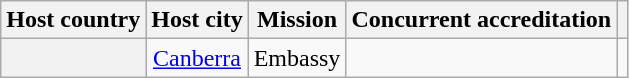<table class="wikitable plainrowheaders" style="text-align:center;">
<tr>
<th scope="col">Host country</th>
<th scope="col">Host city</th>
<th scope="col">Mission</th>
<th scope="col">Concurrent accreditation</th>
<th scope="col"></th>
</tr>
<tr>
<th scope="row"></th>
<td><a href='#'>Canberra</a></td>
<td>Embassy</td>
<td></td>
<td></td>
</tr>
</table>
